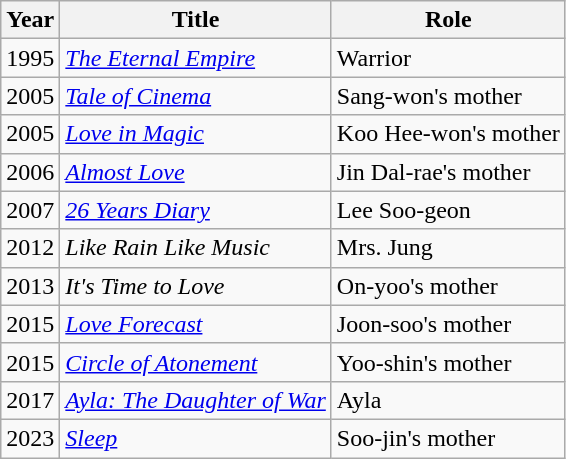<table class="wikitable plainrowheaders">
<tr>
<th scope="col">Year</th>
<th scope="col">Title</th>
<th scope="col">Role</th>
</tr>
<tr>
<td>1995</td>
<td><em><a href='#'>The Eternal Empire</a></em></td>
<td>Warrior</td>
</tr>
<tr>
<td>2005</td>
<td><em><a href='#'>Tale of Cinema</a></em></td>
<td>Sang-won's mother</td>
</tr>
<tr>
<td>2005</td>
<td><em><a href='#'>Love in Magic</a></em></td>
<td>Koo Hee-won's mother</td>
</tr>
<tr>
<td>2006</td>
<td><em><a href='#'>Almost Love</a></em></td>
<td>Jin Dal-rae's mother</td>
</tr>
<tr>
<td>2007</td>
<td><em><a href='#'>26 Years Diary</a></em></td>
<td>Lee Soo-geon</td>
</tr>
<tr>
<td>2012</td>
<td><em>Like Rain Like Music</em></td>
<td>Mrs. Jung</td>
</tr>
<tr>
<td>2013</td>
<td><em>It's Time to Love</em></td>
<td>On-yoo's mother</td>
</tr>
<tr>
<td>2015</td>
<td><em><a href='#'>Love Forecast</a></em></td>
<td>Joon-soo's mother</td>
</tr>
<tr>
<td>2015</td>
<td><em><a href='#'>Circle of Atonement</a></em></td>
<td>Yoo-shin's mother</td>
</tr>
<tr>
<td>2017</td>
<td><em><a href='#'>Ayla: The Daughter of War</a></em></td>
<td>Ayla</td>
</tr>
<tr>
<td>2023</td>
<td><em><a href='#'>Sleep</a></em></td>
<td>Soo-jin's mother</td>
</tr>
</table>
